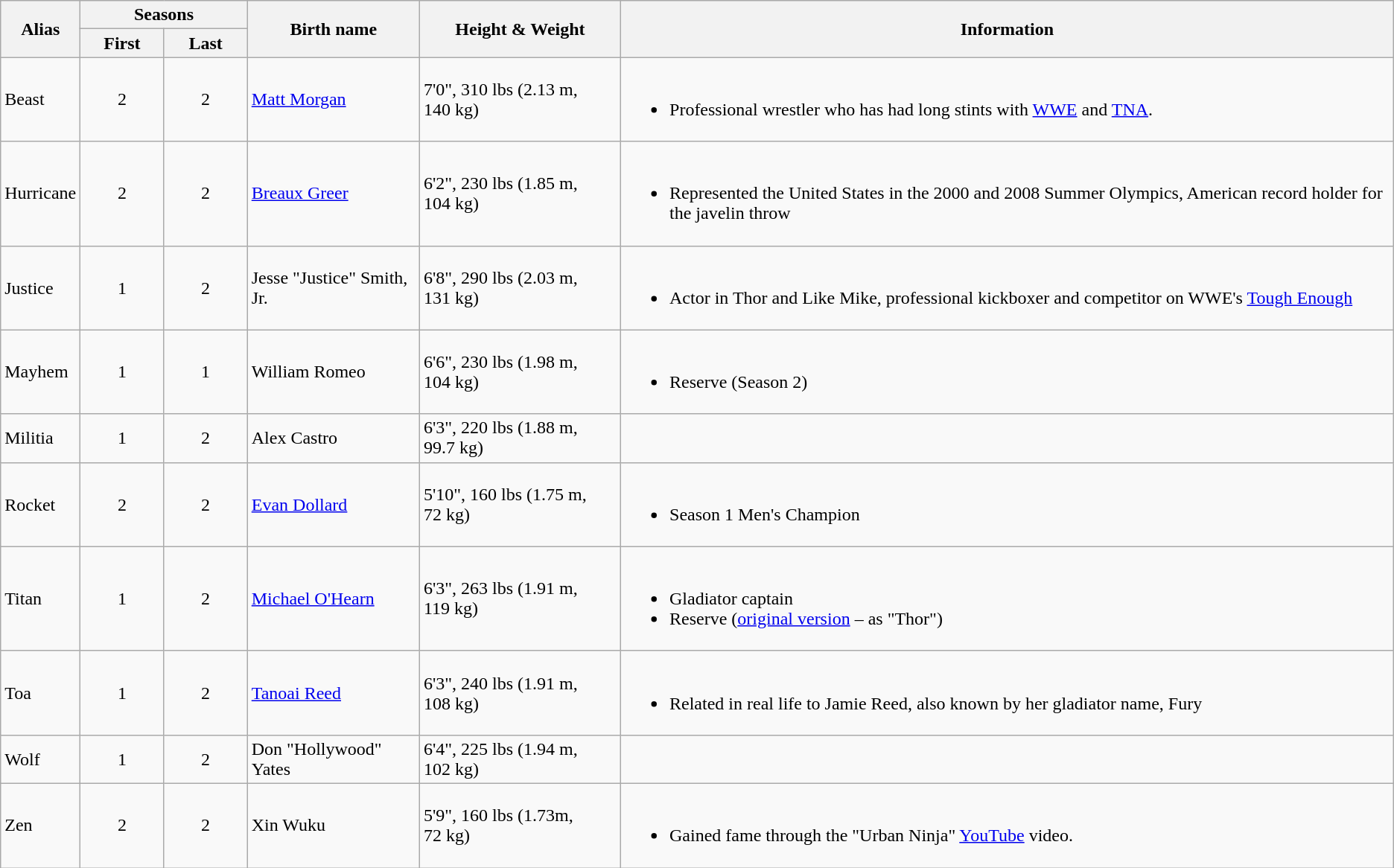<table class="wikitable">
<tr>
<th rowspan="2">Alias</th>
<th colspan="2">Seasons</th>
<th rowspan="2">Birth name</th>
<th rowspan="2">Height & Weight</th>
<th rowspan="2">Information</th>
</tr>
<tr>
<th width="6%">First</th>
<th width="6%">Last</th>
</tr>
<tr>
<td>Beast</td>
<td align="center">2</td>
<td align="center">2</td>
<td><a href='#'>Matt Morgan</a></td>
<td>7'0", 310 lbs (2.13 m, 140 kg)</td>
<td><br><ul><li>Professional wrestler who has had long stints with <a href='#'>WWE</a> and <a href='#'>TNA</a>.</li></ul></td>
</tr>
<tr>
<td>Hurricane</td>
<td align="center">2</td>
<td align="center">2</td>
<td><a href='#'>Breaux Greer</a></td>
<td>6'2", 230 lbs (1.85 m, 104 kg)</td>
<td><br><ul><li>Represented the United States in the 2000 and 2008 Summer Olympics, American record holder for the javelin throw</li></ul></td>
</tr>
<tr>
<td>Justice</td>
<td align="center">1</td>
<td align="center">2</td>
<td>Jesse "Justice" Smith, Jr.</td>
<td>6'8", 290 lbs (2.03 m, 131 kg)</td>
<td><br><ul><li>Actor in Thor and Like Mike, professional kickboxer and competitor on WWE's <a href='#'>Tough Enough</a></li></ul></td>
</tr>
<tr>
<td>Mayhem</td>
<td align="center">1</td>
<td align="center">1</td>
<td>William Romeo</td>
<td>6'6", 230 lbs (1.98 m, 104 kg)</td>
<td><br><ul><li>Reserve (Season 2)</li></ul></td>
</tr>
<tr>
<td>Militia</td>
<td align="center">1</td>
<td align="center">2</td>
<td>Alex Castro</td>
<td>6'3", 220 lbs (1.88 m, 99.7 kg)</td>
<td></td>
</tr>
<tr>
<td>Rocket</td>
<td align="center">2</td>
<td align="center">2</td>
<td><a href='#'>Evan Dollard</a></td>
<td>5'10", 160 lbs (1.75 m, 72 kg)</td>
<td><br><ul><li>Season 1 Men's Champion</li></ul></td>
</tr>
<tr>
<td>Titan</td>
<td align="center">1</td>
<td align="center">2</td>
<td><a href='#'>Michael O'Hearn</a></td>
<td>6'3", 263 lbs (1.91 m, 119 kg)</td>
<td><br><ul><li>Gladiator captain</li><li>Reserve (<a href='#'>original version</a> – as "Thor")</li></ul></td>
</tr>
<tr>
<td>Toa</td>
<td align="center">1</td>
<td align="center">2</td>
<td><a href='#'>Tanoai Reed</a></td>
<td>6'3", 240 lbs (1.91 m, 108 kg)</td>
<td><br><ul><li>Related in real life to Jamie Reed, also known by her gladiator name, Fury</li></ul></td>
</tr>
<tr>
<td>Wolf</td>
<td align="center">1</td>
<td align="center">2</td>
<td>Don "Hollywood" Yates</td>
<td>6'4", 225 lbs (1.94 m, 102 kg)</td>
<td></td>
</tr>
<tr>
<td>Zen</td>
<td align="center">2</td>
<td align="center">2</td>
<td>Xin Wuku</td>
<td>5'9", 160 lbs (1.73m, 72 kg)</td>
<td><br><ul><li>Gained fame through the "Urban Ninja" <a href='#'>YouTube</a> video.</li></ul></td>
</tr>
</table>
